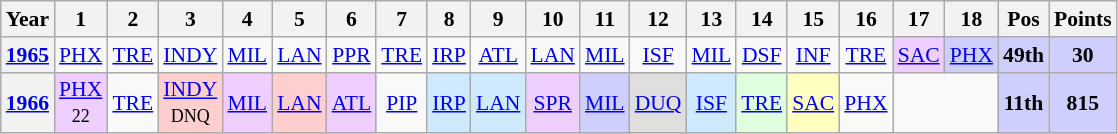<table class="wikitable" style="text-align:center; font-size:90%">
<tr>
<th>Year</th>
<th>1</th>
<th>2</th>
<th>3</th>
<th>4</th>
<th>5</th>
<th>6</th>
<th>7</th>
<th>8</th>
<th>9</th>
<th>10</th>
<th>11</th>
<th>12</th>
<th>13</th>
<th>14</th>
<th>15</th>
<th>16</th>
<th>17</th>
<th>18</th>
<th>Pos</th>
<th>Points</th>
</tr>
<tr>
<th><a href='#'>1965</a></th>
<td><a href='#'>PHX</a></td>
<td><a href='#'>TRE</a></td>
<td><a href='#'>INDY</a><br></td>
<td><a href='#'>MIL</a></td>
<td><a href='#'>LAN</a></td>
<td><a href='#'>PPR</a></td>
<td><a href='#'>TRE</a></td>
<td><a href='#'>IRP</a></td>
<td><a href='#'>ATL</a></td>
<td><a href='#'>LAN</a></td>
<td><a href='#'>MIL</a></td>
<td><a href='#'>ISF</a></td>
<td><a href='#'>MIL</a></td>
<td><a href='#'>DSF</a></td>
<td><a href='#'>INF</a></td>
<td><a href='#'>TRE</a></td>
<td style="background:#EFCFFF;"><a href='#'>SAC</a><br></td>
<td style="background:#CFCFFF;"><a href='#'>PHX</a><br></td>
<th style="background:#CFCFFF;">49th</th>
<th style="background:#CFCFFF;">30</th>
</tr>
<tr>
<th><a href='#'>1966</a></th>
<td style="background:#EFCFFF;"><a href='#'>PHX</a><br><small>22</small></td>
<td><a href='#'>TRE</a><br></td>
<td style="background:#FFCFCF;"><a href='#'>INDY</a><br><small>DNQ</small></td>
<td style="background:#EFCFFF;"><a href='#'>MIL</a><br></td>
<td style="background:#FFCFCF;"><a href='#'>LAN</a><br></td>
<td style="background:#EFCFFF;"><a href='#'>ATL</a><br></td>
<td><a href='#'>PIP</a></td>
<td style="background:#CFEAFF;"><a href='#'>IRP</a><br></td>
<td style="background:#CFEAFF;"><a href='#'>LAN</a><br></td>
<td style="background:#EFCFFF;"><a href='#'>SPR</a><br></td>
<td style="background:#CFCFFF;"><a href='#'>MIL</a><br></td>
<td style="background:#DFDFDF;"><a href='#'>DUQ</a><br></td>
<td style="background:#CFEAFF;"><a href='#'>ISF</a><br></td>
<td style="background:#DFFFDF;"><a href='#'>TRE</a><br></td>
<td style="background:#FFFFBF;"><a href='#'>SAC</a><br></td>
<td><a href='#'>PHX</a></td>
<td colspan=2></td>
<th style="background:#CFCFFF;">11th</th>
<th style="background:#CFCFFF;">815</th>
</tr>
</table>
